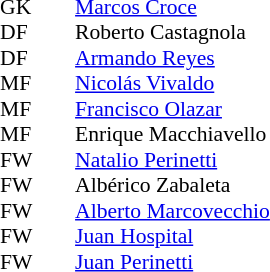<table style="font-size:90%; margin:0.2em auto;" cellspacing="0" cellpadding="0">
<tr>
<th width="25"></th>
<th width="25"></th>
</tr>
<tr>
<td>GK</td>
<td></td>
<td> <a href='#'>Marcos Croce</a></td>
</tr>
<tr>
<td>DF</td>
<td></td>
<td> Roberto Castagnola</td>
</tr>
<tr>
<td>DF</td>
<td></td>
<td> <a href='#'>Armando Reyes</a></td>
</tr>
<tr>
<td>MF</td>
<td></td>
<td> <a href='#'>Nicolás Vivaldo</a></td>
</tr>
<tr>
<td>MF</td>
<td></td>
<td> <a href='#'>Francisco Olazar</a></td>
</tr>
<tr>
<td>MF</td>
<td></td>
<td> Enrique Macchiavello</td>
</tr>
<tr>
<td>FW</td>
<td></td>
<td> <a href='#'>Natalio Perinetti</a></td>
</tr>
<tr>
<td>FW</td>
<td></td>
<td> Albérico Zabaleta</td>
</tr>
<tr>
<td>FW</td>
<td></td>
<td> <a href='#'>Alberto Marcovecchio</a></td>
</tr>
<tr>
<td>FW</td>
<td></td>
<td> <a href='#'>Juan Hospital</a></td>
</tr>
<tr>
<td>FW</td>
<td></td>
<td> <a href='#'>Juan Perinetti</a></td>
</tr>
</table>
